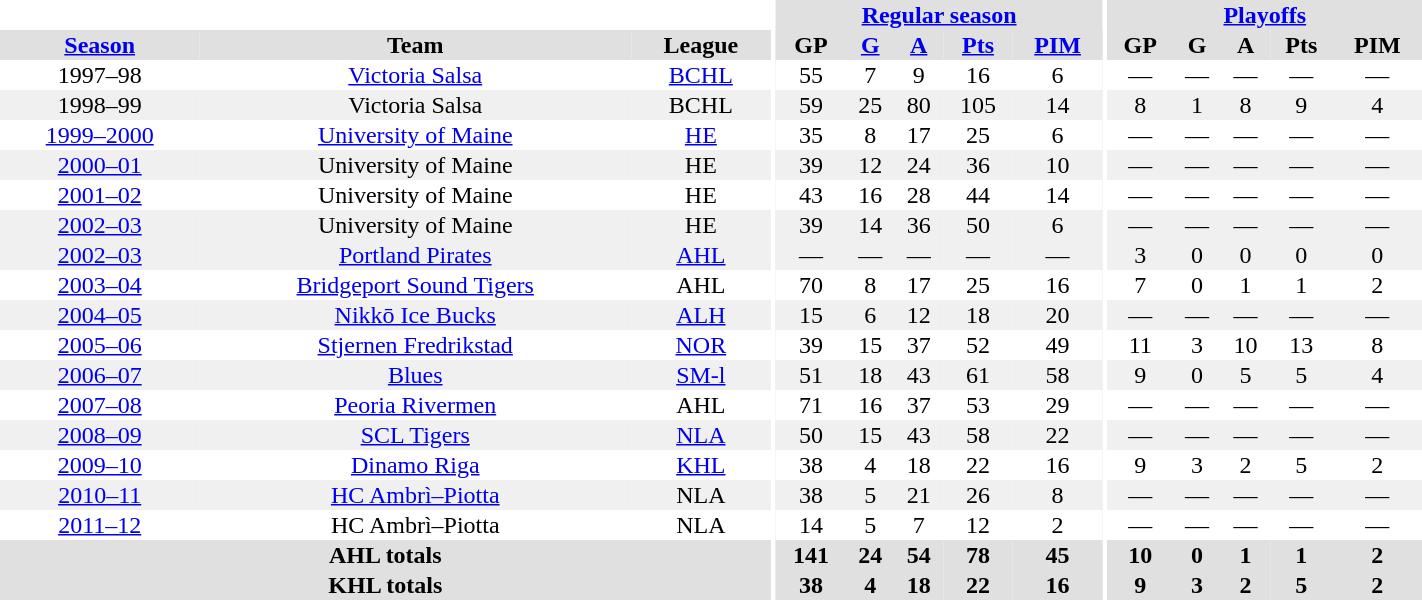<table border="0" cellpadding="1" cellspacing="0" style="text-align:center; width:75%">
<tr bgcolor="#e0e0e0">
<th colspan="3" bgcolor="#ffffff"></th>
<th rowspan="99" bgcolor="#ffffff"></th>
<th colspan="5"><a href='#'>Regular season</a></th>
<th rowspan="99" bgcolor="#ffffff"></th>
<th colspan="5"><a href='#'>Playoffs</a></th>
</tr>
<tr bgcolor="#e0e0e0">
<th><a href='#'>Season</a></th>
<th>Team</th>
<th>League</th>
<th>GP</th>
<th><a href='#'>G</a></th>
<th><a href='#'>A</a></th>
<th><a href='#'>Pts</a></th>
<th><a href='#'>PIM</a></th>
<th>GP</th>
<th>G</th>
<th>A</th>
<th>Pts</th>
<th>PIM</th>
</tr>
<tr>
<td>1997–98</td>
<td><a href='#'>Victoria Salsa</a></td>
<td><a href='#'>BCHL</a></td>
<td>55</td>
<td>7</td>
<td>9</td>
<td>16</td>
<td>6</td>
<td>—</td>
<td>—</td>
<td>—</td>
<td>—</td>
<td>—</td>
</tr>
<tr bgcolor="#f0f0f0">
<td>1998–99</td>
<td>Victoria Salsa</td>
<td>BCHL</td>
<td>59</td>
<td>25</td>
<td>80</td>
<td>105</td>
<td>14</td>
<td>8</td>
<td>1</td>
<td>8</td>
<td>9</td>
<td>4</td>
</tr>
<tr>
<td><a href='#'>1999–2000</a></td>
<td><a href='#'>University of Maine</a></td>
<td><a href='#'>HE</a></td>
<td>35</td>
<td>8</td>
<td>17</td>
<td>25</td>
<td>6</td>
<td>—</td>
<td>—</td>
<td>—</td>
<td>—</td>
<td>—</td>
</tr>
<tr bgcolor="#f0f0f0">
<td><a href='#'>2000–01</a></td>
<td>University of Maine</td>
<td>HE</td>
<td>39</td>
<td>12</td>
<td>24</td>
<td>36</td>
<td>10</td>
<td>—</td>
<td>—</td>
<td>—</td>
<td>—</td>
<td>—</td>
</tr>
<tr>
<td><a href='#'>2001–02</a></td>
<td>University of Maine</td>
<td>HE</td>
<td>43</td>
<td>16</td>
<td>28</td>
<td>44</td>
<td>14</td>
<td>—</td>
<td>—</td>
<td>—</td>
<td>—</td>
<td>—</td>
</tr>
<tr bgcolor="#f0f0f0">
<td><a href='#'>2002–03</a></td>
<td>University of Maine</td>
<td>HE</td>
<td>39</td>
<td>14</td>
<td>36</td>
<td>50</td>
<td>6</td>
<td>—</td>
<td>—</td>
<td>—</td>
<td>—</td>
<td>—</td>
</tr>
<tr bgcolor="#f0f0f0">
<td><a href='#'>2002–03</a></td>
<td><a href='#'>Portland Pirates</a></td>
<td><a href='#'>AHL</a></td>
<td>—</td>
<td>—</td>
<td>—</td>
<td>—</td>
<td>—</td>
<td>3</td>
<td>0</td>
<td>0</td>
<td>0</td>
<td>0</td>
</tr>
<tr>
<td><a href='#'>2003–04</a></td>
<td><a href='#'>Bridgeport Sound Tigers</a></td>
<td>AHL</td>
<td>70</td>
<td>8</td>
<td>17</td>
<td>25</td>
<td>16</td>
<td>7</td>
<td>0</td>
<td>1</td>
<td>1</td>
<td>2</td>
</tr>
<tr bgcolor="#f0f0f0">
<td><a href='#'>2004–05</a></td>
<td><a href='#'>Nikkō Ice Bucks</a></td>
<td><a href='#'>ALH</a></td>
<td>15</td>
<td>6</td>
<td>12</td>
<td>18</td>
<td>20</td>
<td>—</td>
<td>—</td>
<td>—</td>
<td>—</td>
<td>—</td>
</tr>
<tr>
<td><a href='#'>2005–06</a></td>
<td><a href='#'>Stjernen Fredrikstad</a></td>
<td><a href='#'>NOR</a></td>
<td>39</td>
<td>15</td>
<td>37</td>
<td>52</td>
<td>49</td>
<td>11</td>
<td>3</td>
<td>10</td>
<td>13</td>
<td>8</td>
</tr>
<tr bgcolor="#f0f0f0">
<td><a href='#'>2006–07</a></td>
<td><a href='#'>Blues</a></td>
<td><a href='#'>SM-l</a></td>
<td>51</td>
<td>18</td>
<td>43</td>
<td>61</td>
<td>58</td>
<td>9</td>
<td>0</td>
<td>5</td>
<td>5</td>
<td>4</td>
</tr>
<tr>
<td><a href='#'>2007–08</a></td>
<td><a href='#'>Peoria Rivermen</a></td>
<td>AHL</td>
<td>71</td>
<td>16</td>
<td>37</td>
<td>53</td>
<td>29</td>
<td>—</td>
<td>—</td>
<td>—</td>
<td>—</td>
<td>—</td>
</tr>
<tr bgcolor="#f0f0f0">
<td><a href='#'>2008–09</a></td>
<td><a href='#'>SCL Tigers</a></td>
<td><a href='#'>NLA</a></td>
<td>50</td>
<td>15</td>
<td>43</td>
<td>58</td>
<td>22</td>
<td>—</td>
<td>—</td>
<td>—</td>
<td>—</td>
<td>—</td>
</tr>
<tr>
<td><a href='#'>2009–10</a></td>
<td><a href='#'>Dinamo Riga</a></td>
<td><a href='#'>KHL</a></td>
<td>38</td>
<td>4</td>
<td>18</td>
<td>22</td>
<td>16</td>
<td>9</td>
<td>3</td>
<td>2</td>
<td>5</td>
<td>2</td>
</tr>
<tr bgcolor="#f0f0f0">
<td><a href='#'>2010–11</a></td>
<td><a href='#'>HC Ambrì–Piotta</a></td>
<td>NLA</td>
<td>38</td>
<td>5</td>
<td>21</td>
<td>26</td>
<td>8</td>
<td>—</td>
<td>—</td>
<td>—</td>
<td>—</td>
<td>—</td>
</tr>
<tr>
<td><a href='#'>2011–12</a></td>
<td>HC Ambrì–Piotta</td>
<td>NLA</td>
<td>14</td>
<td>5</td>
<td>7</td>
<td>12</td>
<td>2</td>
<td>—</td>
<td>—</td>
<td>—</td>
<td>—</td>
<td>—</td>
</tr>
<tr bgcolor="#e0e0e0">
<th colspan="3">AHL totals</th>
<th>141</th>
<th>24</th>
<th>54</th>
<th>78</th>
<th>45</th>
<th>10</th>
<th>0</th>
<th>1</th>
<th>1</th>
<th>2</th>
</tr>
<tr bgcolor="#e0e0e0">
<th colspan="3">KHL totals</th>
<th>38</th>
<th>4</th>
<th>18</th>
<th>22</th>
<th>16</th>
<th>9</th>
<th>3</th>
<th>2</th>
<th>5</th>
<th>2</th>
</tr>
</table>
